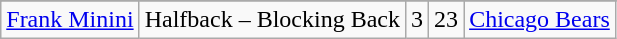<table class="wikitable">
<tr>
</tr>
<tr>
</tr>
<tr align="center">
<td><a href='#'>Frank Minini</a></td>
<td>Halfback – Blocking Back</td>
<td>3</td>
<td>23</td>
<td><a href='#'>Chicago Bears</a></td>
</tr>
</table>
